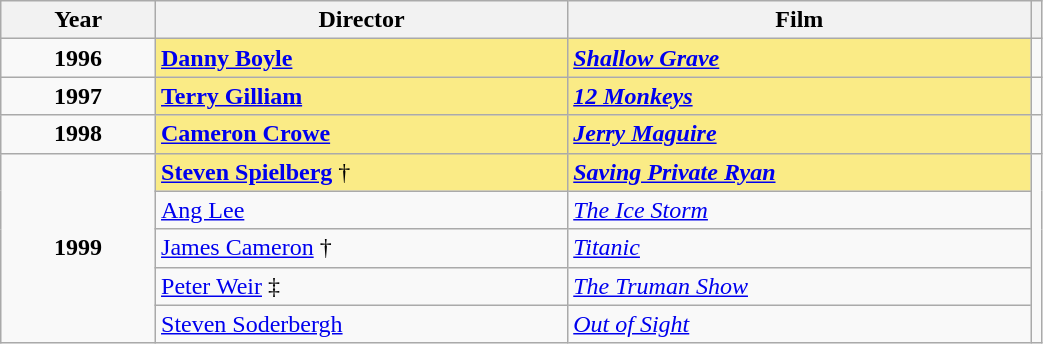<table class="wikitable" width="55%">
<tr>
<th width="15%">Year</th>
<th width="40%">Director</th>
<th width="60%">Film</th>
<th width="2%"></th>
</tr>
<tr>
<td style="text-align:center"><strong>1996<br> </strong></td>
<td style="background:#FAEB86"><strong><a href='#'>Danny Boyle</a></strong></td>
<td style="background:#FAEB86"><strong><em><a href='#'>Shallow Grave</a></em></strong></td>
<td style="text-align:center"></td>
</tr>
<tr>
<td style="text-align:center"><strong>1997<br> </strong></td>
<td style="background:#FAEB86"><strong><a href='#'>Terry Gilliam</a></strong></td>
<td style="background:#FAEB86"><strong><em><a href='#'>12 Monkeys</a></em></strong></td>
<td style="text-align:center"></td>
</tr>
<tr>
<td style="text-align:center"><strong>1998<br> </strong></td>
<td style="background:#FAEB86"><strong><a href='#'>Cameron Crowe</a></strong></td>
<td style="background:#FAEB86"><strong><em><a href='#'>Jerry Maguire</a></em></strong></td>
<td style="text-align:center"></td>
</tr>
<tr>
<td rowspan="5" style="text-align:center"><strong>1999<br> </strong></td>
<td style="background:#FAEB86"><strong><a href='#'>Steven Spielberg</a></strong> †</td>
<td style="background:#FAEB86"><strong><em><a href='#'>Saving Private Ryan</a></em></strong></td>
<td rowspan="5" style="text-align:center"></td>
</tr>
<tr>
<td><a href='#'>Ang Lee</a></td>
<td><em><a href='#'>The Ice Storm</a></em></td>
</tr>
<tr>
<td><a href='#'>James Cameron</a> †</td>
<td><em><a href='#'>Titanic</a></em></td>
</tr>
<tr>
<td><a href='#'>Peter Weir</a> ‡</td>
<td><em><a href='#'>The Truman Show</a></em></td>
</tr>
<tr>
<td><a href='#'>Steven Soderbergh</a></td>
<td><em><a href='#'>Out of Sight</a></em></td>
</tr>
</table>
